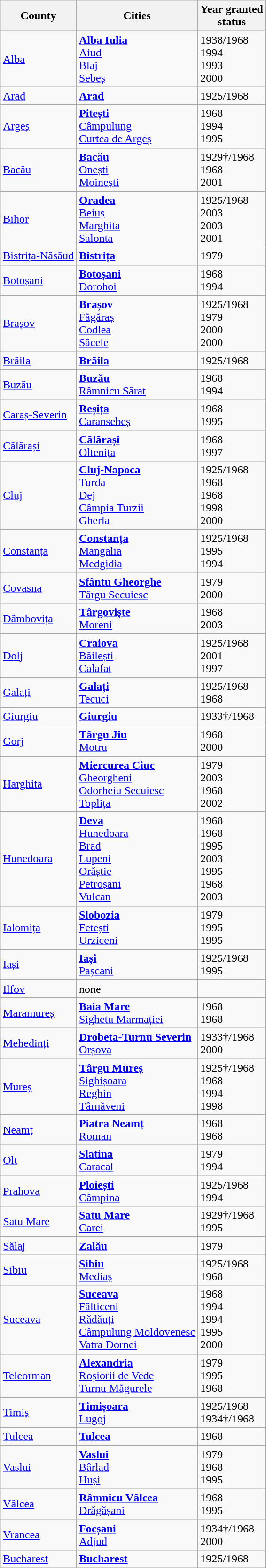<table class="wikitable">
<tr>
<th>County</th>
<th>Cities</th>
<th>Year granted<br>status</th>
</tr>
<tr>
<td><a href='#'>Alba</a></td>
<td><strong><a href='#'>Alba Iulia</a></strong> <br><a href='#'>Aiud</a><br><a href='#'>Blaj</a><br><a href='#'>Sebeș</a></td>
<td>1938/1968<br>1994<br>1993<br>2000</td>
</tr>
<tr>
<td><a href='#'>Arad</a></td>
<td><strong><a href='#'>Arad</a></strong></td>
<td>1925/1968</td>
</tr>
<tr>
<td><a href='#'>Argeș</a></td>
<td><strong><a href='#'>Pitești</a></strong><br><a href='#'>Câmpulung</a><br><a href='#'>Curtea de Argeș</a><br></td>
<td>1968<br>1994<br>1995</td>
</tr>
<tr>
<td><a href='#'>Bacău</a></td>
<td><strong><a href='#'>Bacău</a></strong><br><a href='#'>Onești</a><br><a href='#'>Moinești</a></td>
<td>1929†/1968<br>1968<br>2001</td>
</tr>
<tr>
<td><a href='#'>Bihor</a></td>
<td><strong><a href='#'>Oradea</a></strong><br><a href='#'>Beiuș</a><br><a href='#'>Marghita</a><br><a href='#'>Salonta</a></td>
<td>1925/1968<br>2003<br>2003<br>2001</td>
</tr>
<tr>
<td><a href='#'>Bistrița-Năsăud</a></td>
<td><strong><a href='#'>Bistrița</a></strong></td>
<td>1979</td>
</tr>
<tr>
<td><a href='#'>Botoșani</a></td>
<td><strong><a href='#'>Botoșani</a></strong><br><a href='#'>Dorohoi</a></td>
<td>1968<br>1994</td>
</tr>
<tr>
<td><a href='#'>Brașov</a></td>
<td><strong><a href='#'>Brașov</a></strong><br><a href='#'>Făgăraș</a><br><a href='#'>Codlea</a><br><a href='#'>Săcele</a></td>
<td>1925/1968<br>1979<br>2000<br>2000</td>
</tr>
<tr>
<td><a href='#'>Brăila</a></td>
<td><strong><a href='#'>Brăila</a></strong></td>
<td>1925/1968</td>
</tr>
<tr>
<td><a href='#'>Buzău</a></td>
<td><strong><a href='#'>Buzău</a></strong><br><a href='#'>Râmnicu Sărat</a></td>
<td>1968<br>1994</td>
</tr>
<tr>
<td><a href='#'>Caraș-Severin</a></td>
<td><strong><a href='#'>Reșița</a></strong><br><a href='#'>Caransebeș</a></td>
<td>1968<br>1995</td>
</tr>
<tr>
<td><a href='#'>Călărași</a></td>
<td><strong><a href='#'>Călărași</a></strong><br><a href='#'>Oltenița</a></td>
<td>1968<br>1997</td>
</tr>
<tr>
<td><a href='#'>Cluj</a></td>
<td><strong><a href='#'>Cluj-Napoca</a></strong><br><a href='#'>Turda</a><br><a href='#'>Dej</a><br><a href='#'>Câmpia Turzii</a><br><a href='#'>Gherla</a></td>
<td>1925/1968<br>1968<br>1968<br>1998<br>2000</td>
</tr>
<tr>
<td><a href='#'>Constanța</a></td>
<td><strong><a href='#'>Constanța</a></strong><br><a href='#'>Mangalia</a><br><a href='#'>Medgidia</a></td>
<td>1925/1968<br>1995<br>1994</td>
</tr>
<tr>
<td><a href='#'>Covasna</a></td>
<td><strong><a href='#'>Sfântu Gheorghe</a></strong><br><a href='#'>Târgu Secuiesc</a></td>
<td>1979<br>2000</td>
</tr>
<tr>
<td><a href='#'>Dâmbovița</a></td>
<td><strong><a href='#'>Târgoviște</a></strong><br><a href='#'>Moreni</a></td>
<td>1968<br>2003</td>
</tr>
<tr>
<td><a href='#'>Dolj</a></td>
<td><strong><a href='#'>Craiova</a></strong><br><a href='#'>Băilești</a><br><a href='#'>Calafat</a></td>
<td>1925/1968<br>2001<br>1997</td>
</tr>
<tr>
<td><a href='#'>Galați</a></td>
<td><strong><a href='#'>Galați</a></strong><br><a href='#'>Tecuci</a></td>
<td>1925/1968<br>1968</td>
</tr>
<tr>
<td><a href='#'>Giurgiu</a></td>
<td><strong><a href='#'>Giurgiu</a></strong></td>
<td>1933†/1968</td>
</tr>
<tr>
<td><a href='#'>Gorj</a></td>
<td><strong><a href='#'>Târgu Jiu</a></strong><br><a href='#'>Motru</a></td>
<td>1968<br>2000</td>
</tr>
<tr>
<td><a href='#'>Harghita</a></td>
<td><strong><a href='#'>Miercurea Ciuc</a></strong><br><a href='#'>Gheorgheni</a><br><a href='#'>Odorheiu Secuiesc</a><br><a href='#'>Toplița</a></td>
<td>1979<br>2003<br>1968<br>2002</td>
</tr>
<tr>
<td><a href='#'>Hunedoara</a></td>
<td><strong><a href='#'>Deva</a></strong><br><a href='#'>Hunedoara</a><br><a href='#'>Brad</a><br><a href='#'>Lupeni</a><br><a href='#'>Orăștie</a><br><a href='#'>Petroșani</a><br><a href='#'>Vulcan</a></td>
<td>1968<br>1968<br>1995<br>2003<br>1995<br>1968<br>2003</td>
</tr>
<tr>
<td><a href='#'>Ialomița</a></td>
<td><strong><a href='#'>Slobozia</a></strong><br><a href='#'>Fetești</a><br><a href='#'>Urziceni</a></td>
<td>1979<br>1995<br>1995</td>
</tr>
<tr>
<td><a href='#'>Iași</a></td>
<td><strong><a href='#'>Iași</a></strong><br><a href='#'>Pașcani</a></td>
<td>1925/1968<br>1995</td>
</tr>
<tr>
<td><a href='#'>Ilfov</a></td>
<td>none</td>
<td> </td>
</tr>
<tr>
<td><a href='#'>Maramureș</a></td>
<td><strong><a href='#'>Baia Mare</a></strong><br><a href='#'>Sighetu Marmației</a></td>
<td>1968<br>1968</td>
</tr>
<tr>
<td><a href='#'>Mehedinți</a></td>
<td><strong><a href='#'>Drobeta-Turnu Severin</a></strong><br><a href='#'>Orșova</a></td>
<td>1933†/1968<br>2000</td>
</tr>
<tr>
<td><a href='#'>Mureș</a></td>
<td><strong><a href='#'>Târgu Mureș</a></strong><br><a href='#'>Sighișoara</a><br><a href='#'>Reghin</a><br><a href='#'>Târnăveni</a></td>
<td>1925†/1968<br>1968<br>1994<br>1998</td>
</tr>
<tr>
<td><a href='#'>Neamț</a></td>
<td><strong><a href='#'>Piatra Neamț</a></strong><br><a href='#'>Roman</a></td>
<td>1968<br>1968</td>
</tr>
<tr>
<td><a href='#'>Olt</a></td>
<td><strong><a href='#'>Slatina</a></strong><br><a href='#'>Caracal</a></td>
<td>1979<br>1994</td>
</tr>
<tr>
<td><a href='#'>Prahova</a></td>
<td><strong><a href='#'>Ploiești</a></strong><br><a href='#'>Câmpina</a></td>
<td>1925/1968<br>1994</td>
</tr>
<tr>
<td><a href='#'>Satu Mare</a></td>
<td><strong><a href='#'>Satu Mare</a></strong><br><a href='#'>Carei</a></td>
<td>1929†/1968<br>1995</td>
</tr>
<tr>
<td><a href='#'>Sălaj</a></td>
<td><strong><a href='#'>Zalău</a></strong></td>
<td>1979</td>
</tr>
<tr>
<td><a href='#'>Sibiu</a></td>
<td><strong><a href='#'>Sibiu</a></strong><br><a href='#'>Mediaș</a></td>
<td>1925/1968<br>1968</td>
</tr>
<tr>
<td><a href='#'>Suceava</a></td>
<td><strong><a href='#'>Suceava</a></strong><br><a href='#'>Fălticeni</a><br><a href='#'>Rădăuți</a><br><a href='#'>Câmpulung Moldovenesc</a><br><a href='#'>Vatra Dornei</a></td>
<td>1968<br>1994<br>1994<br>1995<br>2000</td>
</tr>
<tr>
<td><a href='#'>Teleorman</a></td>
<td><strong><a href='#'>Alexandria</a></strong><br><a href='#'>Roșiorii de Vede</a><br><a href='#'>Turnu Măgurele</a></td>
<td>1979<br>1995<br>1968</td>
</tr>
<tr>
<td><a href='#'>Timiș</a></td>
<td><strong><a href='#'>Timișoara</a></strong><br><a href='#'>Lugoj</a></td>
<td>1925/1968<br>1934†/1968</td>
</tr>
<tr>
<td><a href='#'>Tulcea</a></td>
<td><strong><a href='#'>Tulcea</a></strong></td>
<td>1968</td>
</tr>
<tr>
<td><a href='#'>Vaslui</a></td>
<td><strong><a href='#'>Vaslui</a></strong><br><a href='#'>Bârlad</a><br><a href='#'>Huși</a></td>
<td>1979<br>1968<br>1995</td>
</tr>
<tr>
<td><a href='#'>Vâlcea</a></td>
<td><strong><a href='#'>Râmnicu Vâlcea</a></strong><br><a href='#'>Drăgășani</a></td>
<td>1968<br>1995</td>
</tr>
<tr>
<td><a href='#'>Vrancea</a></td>
<td><strong><a href='#'>Focșani</a></strong><br><a href='#'>Adjud</a></td>
<td>1934†/1968<br>2000</td>
</tr>
<tr>
<td><a href='#'>Bucharest</a></td>
<td><strong><a href='#'>Bucharest</a></strong></td>
<td>1925/1968</td>
</tr>
</table>
